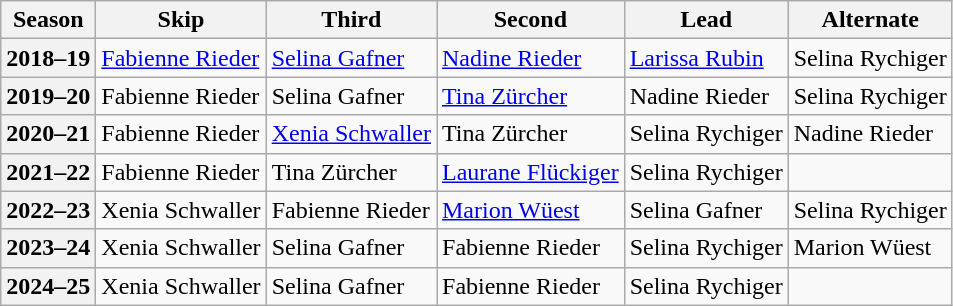<table class="wikitable">
<tr>
<th scope="col">Season</th>
<th scope="col">Skip</th>
<th scope="col">Third</th>
<th scope="col">Second</th>
<th scope="col">Lead</th>
<th scope="col">Alternate</th>
</tr>
<tr>
<th scope="row">2018–19</th>
<td><a href='#'>Fabienne Rieder</a></td>
<td><a href='#'>Selina Gafner</a></td>
<td><a href='#'>Nadine Rieder</a></td>
<td><a href='#'>Larissa Rubin</a></td>
<td>Selina Rychiger</td>
</tr>
<tr>
<th scope="row">2019–20</th>
<td>Fabienne Rieder</td>
<td>Selina Gafner</td>
<td><a href='#'>Tina Zürcher</a></td>
<td>Nadine Rieder</td>
<td>Selina Rychiger</td>
</tr>
<tr>
<th scope="row">2020–21</th>
<td>Fabienne Rieder</td>
<td><a href='#'>Xenia Schwaller</a></td>
<td>Tina Zürcher</td>
<td>Selina Rychiger</td>
<td>Nadine Rieder</td>
</tr>
<tr>
<th scope="row">2021–22</th>
<td>Fabienne Rieder</td>
<td>Tina Zürcher</td>
<td><a href='#'>Laurane Flückiger</a></td>
<td>Selina Rychiger</td>
<td></td>
</tr>
<tr>
<th scope="row">2022–23</th>
<td>Xenia Schwaller</td>
<td>Fabienne Rieder</td>
<td><a href='#'>Marion Wüest</a></td>
<td>Selina Gafner</td>
<td>Selina Rychiger</td>
</tr>
<tr>
<th scope="row">2023–24</th>
<td>Xenia Schwaller</td>
<td>Selina Gafner</td>
<td>Fabienne Rieder</td>
<td>Selina Rychiger</td>
<td>Marion Wüest</td>
</tr>
<tr>
<th scope="row">2024–25</th>
<td>Xenia Schwaller</td>
<td>Selina Gafner</td>
<td>Fabienne Rieder</td>
<td>Selina Rychiger</td>
<td></td>
</tr>
</table>
